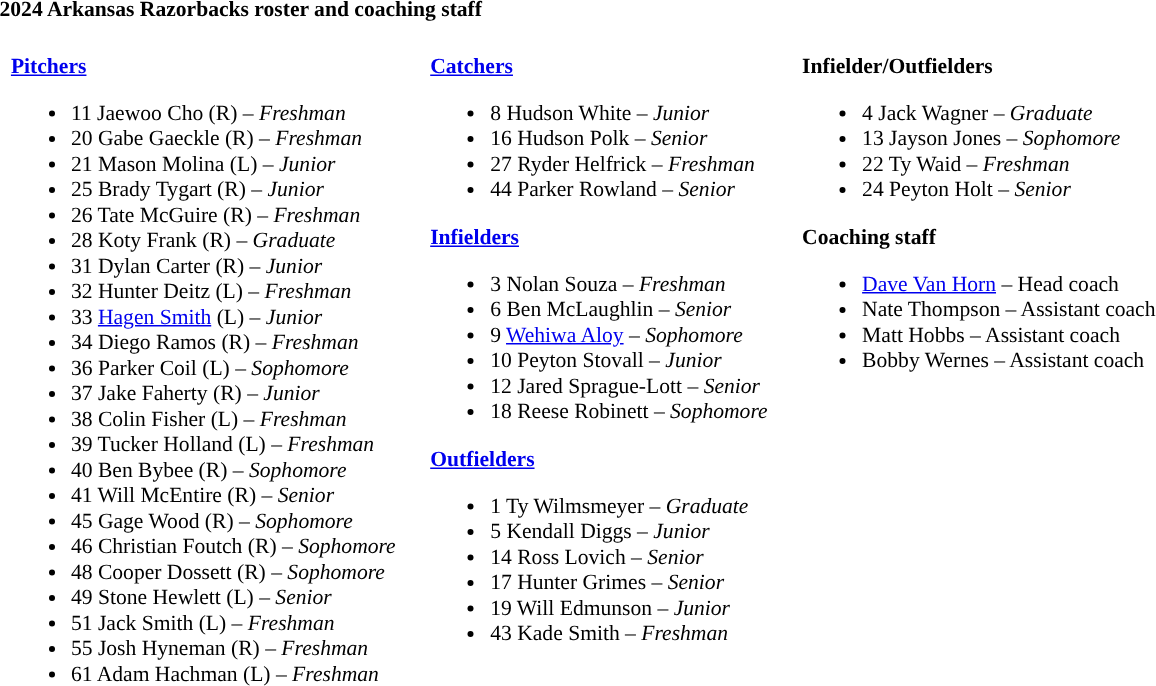<table class="toccolours" style="text-align: left; font-size:90%;">
<tr>
<th colspan="9">2024 Arkansas Razorbacks roster and coaching staff</th>
</tr>
<tr>
<td width="03"> </td>
<td valign="top"><br><strong><a href='#'>Pitchers</a></strong><ul><li>11 Jaewoo Cho (R) – <em>Freshman</em></li><li>20 Gabe Gaeckle (R) – <em>Freshman</em></li><li>21 Mason Molina (L) – <em>Junior</em></li><li>25 Brady Tygart (R) – <em>Junior</em></li><li>26 Tate McGuire (R) – <em>Freshman</em></li><li>28 Koty Frank (R) – <em>Graduate</em></li><li>31 Dylan Carter (R) – <em> Junior</em></li><li>32 Hunter Deitz (L) – <em>Freshman</em></li><li>33 <a href='#'>Hagen Smith</a> (L) – <em>Junior</em></li><li>34 Diego Ramos (R) – <em>Freshman</em></li><li>36 Parker Coil (L) – <em>Sophomore</em></li><li>37 Jake Faherty (R) – <em>Junior</em></li><li>38 Colin Fisher (L) – <em>Freshman</em></li><li>39 Tucker Holland (L) – <em>Freshman</em></li><li>40 Ben Bybee (R) – <em>Sophomore</em></li><li>41 Will McEntire (R) – <em> Senior</em></li><li>45 Gage Wood (R) – <em>Sophomore</em></li><li>46 Christian Foutch (R) – <em>Sophomore</em></li><li>48 Cooper Dossett (R) – <em>Sophomore</em></li><li>49 Stone Hewlett (L) – <em>Senior</em></li><li>51 Jack Smith (L) – <em>Freshman</em></li><li>55 Josh Hyneman (R) – <em> Freshman</em></li><li>61 Adam Hachman (L) – <em>Freshman</em></li></ul></td>
<td width="15"> </td>
<td valign="top"><br><strong><a href='#'>Catchers</a></strong><ul><li>8 Hudson White – <em>Junior</em></li><li>16 Hudson Polk – <em>Senior</em></li><li>27 Ryder Helfrick – <em>Freshman</em></li><li>44 Parker Rowland – <em>Senior</em></li></ul><strong><a href='#'>Infielders</a></strong><ul><li>3 Nolan Souza – <em>Freshman</em></li><li>6 Ben McLaughlin – <em>Senior</em></li><li>9 <a href='#'>Wehiwa Aloy</a> – <em>Sophomore</em></li><li>10 Peyton Stovall – <em>Junior</em></li><li>12 Jared Sprague-Lott – <em>Senior</em></li><li>18 Reese Robinett – <em>Sophomore</em></li></ul><strong><a href='#'>Outfielders</a></strong><ul><li>1 Ty Wilmsmeyer – <em>Graduate</em></li><li>5 Kendall Diggs – <em>Junior</em></li><li>14 Ross Lovich – <em>Senior</em></li><li>17 Hunter Grimes – <em> Senior</em></li><li>19 Will Edmunson – <em>Junior</em></li><li>43 Kade Smith – <em>Freshman</em></li></ul></td>
<td width="15"> </td>
<td valign="top"><br><strong>Infielder/Outfielders</strong><ul><li>4 Jack Wagner – <em>Graduate</em></li><li>13 Jayson Jones – <em>Sophomore</em></li><li>22 Ty Waid – <em>Freshman</em></li><li>24 Peyton Holt – <em>Senior</em></li></ul><strong>Coaching staff</strong><ul><li><a href='#'>Dave Van Horn</a> – Head coach</li><li>Nate Thompson – Assistant coach</li><li>Matt Hobbs – Assistant coach</li><li>Bobby Wernes – Assistant coach</li></ul></td>
</tr>
</table>
